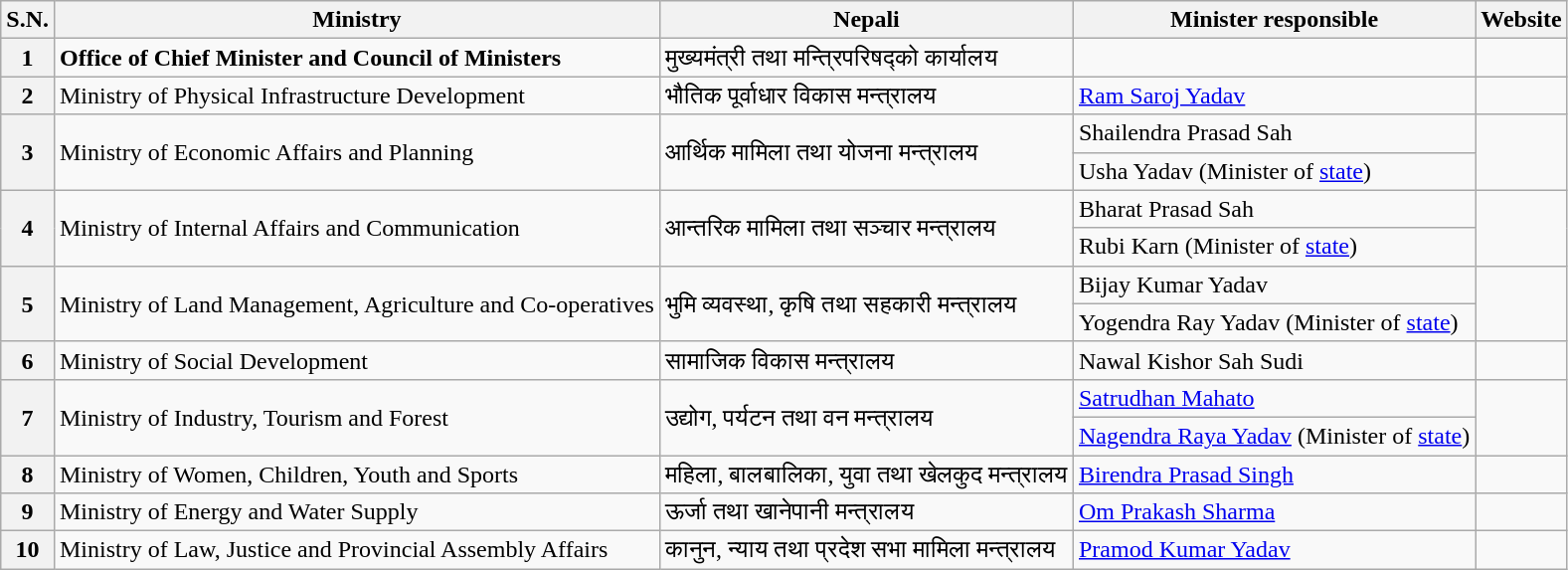<table class="wikitable">
<tr>
<th>S.N.</th>
<th>Ministry</th>
<th>Nepali</th>
<th>Minister responsible</th>
<th>Website</th>
</tr>
<tr>
<th>1</th>
<td><strong>Office of Chief Minister and Council of Ministers</strong></td>
<td>मुख्यमंत्री तथा मन्त्रिपरिषद्को कार्यालय</td>
<td><a href='#'></a></td>
<td></td>
</tr>
<tr>
<th>2</th>
<td>Ministry of Physical Infrastructure Development</td>
<td>भौतिक पूर्वाधार विकास मन्त्रालय</td>
<td><a href='#'>Ram Saroj Yadav</a></td>
<td></td>
</tr>
<tr>
<th rowspan="2">3</th>
<td rowspan="2">Ministry of Economic Affairs and Planning</td>
<td rowspan="2">आर्थिक मामिला तथा योजना मन्त्रालय</td>
<td>Shailendra Prasad Sah</td>
<td rowspan="2"></td>
</tr>
<tr>
<td>Usha Yadav (Minister of <a href='#'>state</a>)</td>
</tr>
<tr>
<th rowspan="2">4</th>
<td rowspan="2">Ministry of Internal Affairs and Communication</td>
<td rowspan="2">आन्तरिक मामिला तथा सञ्चार मन्त्रालय</td>
<td>Bharat Prasad Sah</td>
<td rowspan="2"></td>
</tr>
<tr>
<td>Rubi Karn (Minister of <a href='#'>state</a>)</td>
</tr>
<tr>
<th rowspan="2">5</th>
<td rowspan="2">Ministry of Land Management, Agriculture and Co-operatives</td>
<td rowspan="2">भुमि व्यवस्था, कृषि तथा सहकारी मन्त्रालय</td>
<td>Bijay Kumar Yadav</td>
<td rowspan="2"></td>
</tr>
<tr>
<td>Yogendra Ray Yadav (Minister of <a href='#'>state</a>)</td>
</tr>
<tr>
<th>6</th>
<td>Ministry of Social Development</td>
<td>सामाजिक विकास मन्त्रालय</td>
<td>Nawal Kishor Sah Sudi</td>
<td></td>
</tr>
<tr>
<th rowspan="2">7</th>
<td rowspan="2">Ministry of Industry, Tourism and Forest</td>
<td rowspan="2">उद्योग, पर्यटन तथा वन मन्त्रालय</td>
<td><a href='#'>Satrudhan Mahato</a></td>
<td rowspan="2"></td>
</tr>
<tr>
<td><a href='#'>Nagendra Raya Yadav</a> (Minister of <a href='#'>state</a>)</td>
</tr>
<tr>
<th>8</th>
<td>Ministry of Women, Children, Youth and Sports</td>
<td>महिला, बालबालिका, युवा तथा खेलकुद मन्त्रालय</td>
<td><a href='#'>Birendra Prasad Singh</a></td>
<td></td>
</tr>
<tr>
<th>9</th>
<td>Ministry of Energy and Water Supply</td>
<td>ऊर्जा तथा खानेपानी मन्त्रालय</td>
<td><a href='#'>Om Prakash Sharma</a></td>
<td></td>
</tr>
<tr>
<th>10</th>
<td>Ministry of Law, Justice and Provincial Assembly Affairs</td>
<td>कानुन, न्याय तथा प्रदेश सभा मामिला मन्त्रालय</td>
<td><a href='#'>Pramod Kumar Yadav</a></td>
<td></td>
</tr>
</table>
